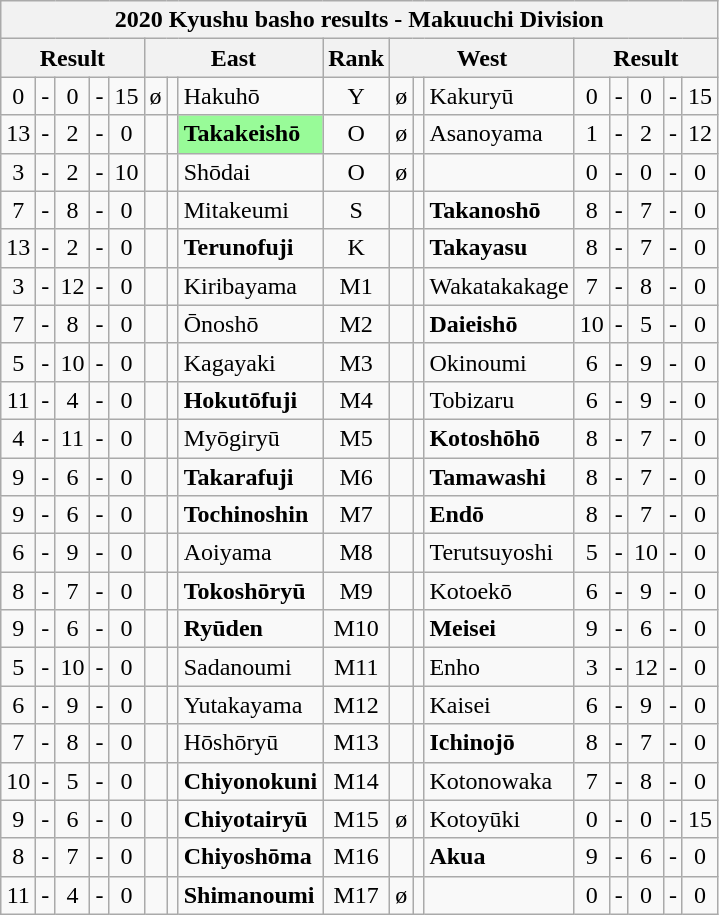<table class="wikitable">
<tr>
<th colspan="17">2020 Kyushu basho results  - Makuuchi Division</th>
</tr>
<tr>
<th colspan="5">Result</th>
<th colspan="3">East</th>
<th>Rank</th>
<th colspan="3">West</th>
<th colspan="5">Result</th>
</tr>
<tr>
<td align=center>0</td>
<td align=center>-</td>
<td align=center>0</td>
<td align=center>-</td>
<td align=center>15</td>
<td align=center>ø</td>
<td align=center></td>
<td>Hakuhō</td>
<td align=center>Y</td>
<td align=center>ø</td>
<td align=center></td>
<td>Kakuryū</td>
<td align=center>0</td>
<td align=center>-</td>
<td align=center>0</td>
<td align=center>-</td>
<td align=center>15</td>
</tr>
<tr>
<td align=center>13</td>
<td align=center>-</td>
<td align=center>2</td>
<td align=center>-</td>
<td align=center>0</td>
<td align=center></td>
<td align=center></td>
<td style="background: PaleGreen;"><strong>Takakeishō</strong></td>
<td align=center>O</td>
<td align=center>ø</td>
<td align=center></td>
<td>Asanoyama</td>
<td align=center>1</td>
<td align=center>-</td>
<td align=center>2</td>
<td align=center>-</td>
<td align=center>12</td>
</tr>
<tr>
<td align=center>3</td>
<td align=center>-</td>
<td align=center>2</td>
<td align=center>-</td>
<td align=center>10</td>
<td align=center></td>
<td align=center></td>
<td>Shōdai</td>
<td align=center>O</td>
<td align=center>ø</td>
<td align=center></td>
<td></td>
<td align=center>0</td>
<td align=center>-</td>
<td align=center>0</td>
<td align=center>-</td>
<td align=center>0</td>
</tr>
<tr>
<td align=center>7</td>
<td align=center>-</td>
<td align=center>8</td>
<td align=center>-</td>
<td align=center>0</td>
<td align=center></td>
<td align=center></td>
<td>Mitakeumi</td>
<td align=center>S</td>
<td align=center></td>
<td align=center></td>
<td><strong>Takanoshō</strong></td>
<td align=center>8</td>
<td align=center>-</td>
<td align=center>7</td>
<td align=center>-</td>
<td align=center>0</td>
</tr>
<tr>
<td align=center>13</td>
<td align=center>-</td>
<td align=center>2</td>
<td align=center>-</td>
<td align=center>0</td>
<td align=center></td>
<td align=center></td>
<td><strong>Terunofuji</strong></td>
<td align=center>K</td>
<td align=center></td>
<td align=center></td>
<td><strong>Takayasu</strong></td>
<td align=center>8</td>
<td align=center>-</td>
<td align=center>7</td>
<td align=center>-</td>
<td align=center>0</td>
</tr>
<tr>
<td align=center>3</td>
<td align=center>-</td>
<td align=center>12</td>
<td align=center>-</td>
<td align=center>0</td>
<td align=center></td>
<td align=center></td>
<td>Kiribayama</td>
<td align=center>M1</td>
<td align=center></td>
<td align=center></td>
<td>Wakatakakage</td>
<td align=center>7</td>
<td align=center>-</td>
<td align=center>8</td>
<td align=center>-</td>
<td align=center>0</td>
</tr>
<tr>
<td align=center>7</td>
<td align=center>-</td>
<td align=center>8</td>
<td align=center>-</td>
<td align=center>0</td>
<td align=center></td>
<td align=center></td>
<td>Ōnoshō</td>
<td align=center>M2</td>
<td align=center></td>
<td align=center></td>
<td><strong>Daieishō</strong></td>
<td align=center>10</td>
<td align=center>-</td>
<td align=center>5</td>
<td align=center>-</td>
<td align=center>0</td>
</tr>
<tr>
<td align=center>5</td>
<td align=center>-</td>
<td align=center>10</td>
<td align=center>-</td>
<td align=center>0</td>
<td align=center></td>
<td align=center></td>
<td>Kagayaki</td>
<td align=center>M3</td>
<td align=center></td>
<td align=center></td>
<td>Okinoumi</td>
<td align=center>6</td>
<td align=center>-</td>
<td align=center>9</td>
<td align=center>-</td>
<td align=center>0</td>
</tr>
<tr>
<td align=center>11</td>
<td align=center>-</td>
<td align=center>4</td>
<td align=center>-</td>
<td align=center>0</td>
<td align=center></td>
<td align=center></td>
<td><strong>Hokutōfuji</strong></td>
<td align=center>M4</td>
<td align=center></td>
<td align=center></td>
<td>Tobizaru</td>
<td align=center>6</td>
<td align=center>-</td>
<td align=center>9</td>
<td align=center>-</td>
<td align=center>0</td>
</tr>
<tr>
<td align=center>4</td>
<td align=center>-</td>
<td align=center>11</td>
<td align=center>-</td>
<td align=center>0</td>
<td align=center></td>
<td align=center></td>
<td>Myōgiryū</td>
<td align=center>M5</td>
<td align=center></td>
<td align=center></td>
<td><strong>Kotoshōhō</strong></td>
<td align=center>8</td>
<td align=center>-</td>
<td align=center>7</td>
<td align=center>-</td>
<td align=center>0</td>
</tr>
<tr>
<td align=center>9</td>
<td align=center>-</td>
<td align=center>6</td>
<td align=center>-</td>
<td align=center>0</td>
<td align=center></td>
<td align=center></td>
<td><strong>Takarafuji</strong></td>
<td align=center>M6</td>
<td align=center></td>
<td align=center></td>
<td><strong>Tamawashi</strong></td>
<td align=center>8</td>
<td align=center>-</td>
<td align=center>7</td>
<td align=center>-</td>
<td align=center>0</td>
</tr>
<tr>
<td align=center>9</td>
<td align=center>-</td>
<td align=center>6</td>
<td align=center>-</td>
<td align=center>0</td>
<td align=center></td>
<td align=center></td>
<td><strong>Tochinoshin</strong></td>
<td align=center>M7</td>
<td align=center></td>
<td align=center></td>
<td><strong>Endō</strong></td>
<td align=center>8</td>
<td align=center>-</td>
<td align=center>7</td>
<td align=center>-</td>
<td align=center>0</td>
</tr>
<tr>
<td align=center>6</td>
<td align=center>-</td>
<td align=center>9</td>
<td align=center>-</td>
<td align=center>0</td>
<td align=center></td>
<td align=center></td>
<td>Aoiyama</td>
<td align=center>M8</td>
<td align=center></td>
<td align=center></td>
<td>Terutsuyoshi</td>
<td align=center>5</td>
<td align=center>-</td>
<td align=center>10</td>
<td align=center>-</td>
<td align=center>0</td>
</tr>
<tr>
<td align=center>8</td>
<td align=center>-</td>
<td align=center>7</td>
<td align=center>-</td>
<td align=center>0</td>
<td align=center></td>
<td align=center></td>
<td><strong>Tokoshōryū</strong></td>
<td align=center>M9</td>
<td align=center></td>
<td align=center></td>
<td>Kotoekō</td>
<td align=center>6</td>
<td align=center>-</td>
<td align=center>9</td>
<td align=center>-</td>
<td align=center>0</td>
</tr>
<tr>
<td align=center>9</td>
<td align=center>-</td>
<td align=center>6</td>
<td align=center>-</td>
<td align=center>0</td>
<td align=center></td>
<td align=center></td>
<td><strong>Ryūden</strong></td>
<td align=center>M10</td>
<td align=center></td>
<td align=center></td>
<td><strong>Meisei</strong></td>
<td align=center>9</td>
<td align=center>-</td>
<td align=center>6</td>
<td align=center>-</td>
<td align=center>0</td>
</tr>
<tr>
<td align=center>5</td>
<td align=center>-</td>
<td align=center>10</td>
<td align=center>-</td>
<td align=center>0</td>
<td align=center></td>
<td align=center></td>
<td>Sadanoumi</td>
<td align=center>M11</td>
<td align=center></td>
<td align=center></td>
<td>Enho</td>
<td align=center>3</td>
<td align=center>-</td>
<td align=center>12</td>
<td align=center>-</td>
<td align=center>0</td>
</tr>
<tr>
<td align=center>6</td>
<td align=center>-</td>
<td align=center>9</td>
<td align=center>-</td>
<td align=center>0</td>
<td align=center></td>
<td align=center></td>
<td>Yutakayama</td>
<td align=center>M12</td>
<td align=center></td>
<td align=center></td>
<td>Kaisei</td>
<td align=center>6</td>
<td align=center>-</td>
<td align=center>9</td>
<td align=center>-</td>
<td align=center>0</td>
</tr>
<tr>
<td align=center>7</td>
<td align=center>-</td>
<td align=center>8</td>
<td align=center>-</td>
<td align=center>0</td>
<td align=center></td>
<td align=center></td>
<td>Hōshōryū</td>
<td align=center>M13</td>
<td align=center></td>
<td align=center></td>
<td><strong>Ichinojō</strong></td>
<td align=center>8</td>
<td align=center>-</td>
<td align=center>7</td>
<td align=center>-</td>
<td align=center>0</td>
</tr>
<tr>
<td align=center>10</td>
<td align=center>-</td>
<td align=center>5</td>
<td align=center>-</td>
<td align=center>0</td>
<td align=center></td>
<td align=center></td>
<td><strong>Chiyonokuni</strong></td>
<td align=center>M14</td>
<td align=center></td>
<td align=center></td>
<td>Kotonowaka</td>
<td align=center>7</td>
<td align=center>-</td>
<td align=center>8</td>
<td align=center>-</td>
<td align=center>0</td>
</tr>
<tr>
<td align=center>9</td>
<td align=center>-</td>
<td align=center>6</td>
<td align=center>-</td>
<td align=center>0</td>
<td align=center></td>
<td align=center></td>
<td><strong>Chiyotairyū</strong></td>
<td align=center>M15</td>
<td align=center>ø</td>
<td align=center></td>
<td>Kotoyūki</td>
<td align=center>0</td>
<td align=center>-</td>
<td align=center>0</td>
<td align=center>-</td>
<td align=center>15</td>
</tr>
<tr>
<td align=center>8</td>
<td align=center>-</td>
<td align=center>7</td>
<td align=center>-</td>
<td align=center>0</td>
<td align=center></td>
<td align=center></td>
<td><strong>Chiyoshōma</strong></td>
<td align=center>M16</td>
<td align=center></td>
<td align=center></td>
<td><strong>Akua</strong></td>
<td align=center>9</td>
<td align=center>-</td>
<td align=center>6</td>
<td align=center>-</td>
<td align=center>0</td>
</tr>
<tr>
<td align=center>11</td>
<td align=center>-</td>
<td align=center>4</td>
<td align=center>-</td>
<td align=center>0</td>
<td align=center></td>
<td align=center></td>
<td><strong>Shimanoumi</strong></td>
<td align=center>M17</td>
<td align=center>ø</td>
<td align=center></td>
<td></td>
<td align=center>0</td>
<td align=center>-</td>
<td align=center>0</td>
<td align=center>-</td>
<td align=center>0</td>
</tr>
</table>
